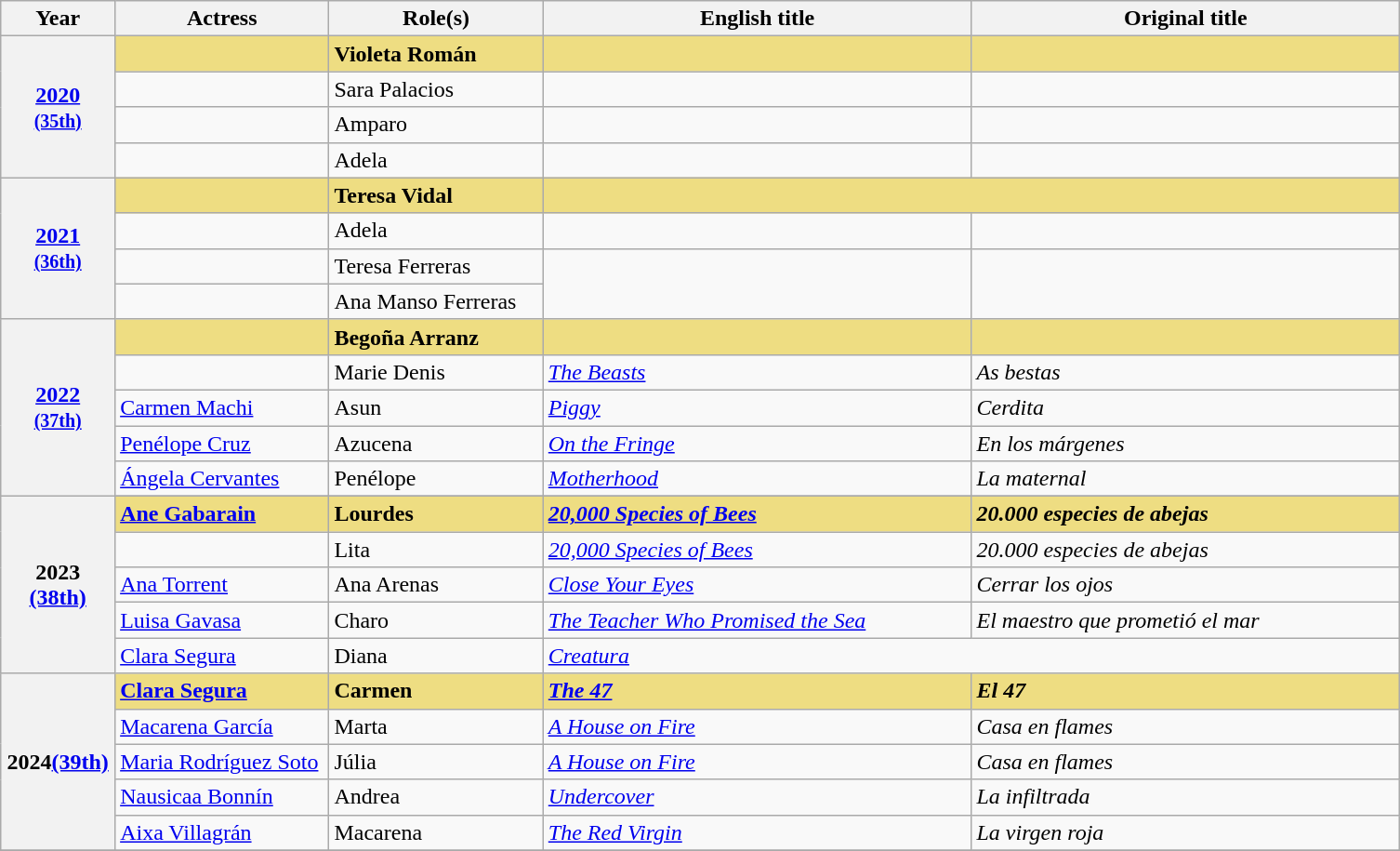<table class="wikitable sortable" style="text-align:left;">
<tr>
<th scope="col" style="width:8%;">Year</th>
<th scope="col" style="width:15%;">Actress</th>
<th scope="col" style="width:15%;">Role(s)</th>
<th scope="col" style="width:30%;">English title</th>
<th scope="col" style="width:30%;">Original title</th>
</tr>
<tr>
<th scope="row" rowspan=4 style="text-align:center"><a href='#'>2020</a> <br><small><a href='#'>(35th)</a></small><br></th>
<td style="background:#eedd82;"><strong></strong></td>
<td style="background:#eedd82;"><strong>Violeta Román</strong></td>
<td style="background:#eedd82;"><strong><em></em></strong></td>
<td style="background:#eedd82;"><strong><em></em></strong></td>
</tr>
<tr>
<td></td>
<td>Sara Palacios</td>
<td><em></em></td>
<td><em></em></td>
</tr>
<tr>
<td></td>
<td>Amparo</td>
<td><em></em></td>
<td><em></em></td>
</tr>
<tr>
<td></td>
<td>Adela</td>
<td><em></em></td>
<td><em></em></td>
</tr>
<tr>
<th scope="row" rowspan=4 style="text-align:center"><a href='#'>2021</a> <br><small><a href='#'>(36th)</a></small><br></th>
<td style="background:#eedd82;"><strong></strong></td>
<td style="background:#eedd82;"><strong>Teresa Vidal</strong></td>
<td colspan="2" style="background:#eedd82;"><strong><em></em></strong></td>
</tr>
<tr>
<td></td>
<td>Adela</td>
<td><em></em></td>
<td><em></em></td>
</tr>
<tr>
<td></td>
<td>Teresa Ferreras</td>
<td rowspan="2"><em></em></td>
<td rowspan="2"><em></em></td>
</tr>
<tr>
<td></td>
<td>Ana Manso Ferreras</td>
</tr>
<tr>
<th scope="row" rowspan="5" style="text-align:center;"><a href='#'>2022</a><br><small><a href='#'>(37th)</a></small><br></th>
<td style="background:#eedd82;"><strong></strong></td>
<td style="background:#eedd82;"><strong>Begoña Arranz</strong></td>
<td style="background:#eedd82;"><strong><em></em></strong></td>
<td style="background:#eedd82;"><strong><em></em></strong></td>
</tr>
<tr>
<td></td>
<td>Marie Denis</td>
<td><em><a href='#'>The Beasts</a></em></td>
<td><em>As bestas</em></td>
</tr>
<tr>
<td><a href='#'>Carmen Machi</a></td>
<td>Asun</td>
<td><em><a href='#'>Piggy</a></em></td>
<td><em>Cerdita</em></td>
</tr>
<tr>
<td><a href='#'>Penélope Cruz</a></td>
<td>Azucena</td>
<td><em><a href='#'>On the Fringe</a></em></td>
<td><em>En los márgenes</em></td>
</tr>
<tr>
<td><a href='#'>Ángela Cervantes</a></td>
<td>Penélope</td>
<td><em><a href='#'>Motherhood</a></em></td>
<td><em>La maternal</em></td>
</tr>
<tr>
<th scope="row" rowspan="6" style="text-align:center;">2023<br><a href='#'>(38th)</a><br></th>
</tr>
<tr>
<td style="background:#eedd82;"><strong><a href='#'>Ane Gabarain</a></strong></td>
<td style="background:#eedd82;"><strong>Lourdes</strong></td>
<td style="background:#eedd82;"><strong><em><a href='#'>20,000 Species of Bees</a></em></strong></td>
<td style="background:#eedd82;"><strong><em>20.000 especies de abejas</em></strong></td>
</tr>
<tr>
<td></td>
<td>Lita</td>
<td><em><a href='#'>20,000 Species of Bees</a></em></td>
<td><em>20.000 especies de abejas</em></td>
</tr>
<tr>
<td><a href='#'>Ana Torrent</a></td>
<td>Ana Arenas</td>
<td><em><a href='#'>Close Your Eyes</a></em></td>
<td><em>Cerrar los ojos</em></td>
</tr>
<tr>
<td><a href='#'>Luisa Gavasa</a></td>
<td>Charo</td>
<td><em><a href='#'>The Teacher Who Promised the Sea</a></em></td>
<td><em>El maestro que prometió el mar</em></td>
</tr>
<tr>
<td><a href='#'>Clara Segura</a></td>
<td>Diana</td>
<td colspan="2"><em><a href='#'>Creatura</a></em></td>
</tr>
<tr>
<th scope="row" rowspan="5" style="text-align:center;">2024<a href='#'>(39th)</a></th>
<td style="background:#eedd82;"><strong><a href='#'>Clara Segura</a></strong></td>
<td style="background:#eedd82;"><strong>Carmen</strong></td>
<td style="background:#eedd82;"><strong><em><a href='#'>The 47</a></em></strong></td>
<td style="background:#eedd82;"><strong><em>El 47</em></strong></td>
</tr>
<tr>
<td><a href='#'>Macarena García</a></td>
<td>Marta</td>
<td><em><a href='#'>A House on Fire</a></em></td>
<td><em>Casa en flames</em></td>
</tr>
<tr>
<td><a href='#'>Maria Rodríguez Soto</a></td>
<td>Júlia</td>
<td><em><a href='#'>A House on Fire</a></em></td>
<td><em>Casa en flames</em></td>
</tr>
<tr>
<td><a href='#'>Nausicaa Bonnín</a></td>
<td>Andrea</td>
<td><em><a href='#'>Undercover</a></em></td>
<td><em>La infiltrada</em></td>
</tr>
<tr>
<td><a href='#'>Aixa Villagrán</a></td>
<td>Macarena</td>
<td><em><a href='#'>The Red Virgin</a></em></td>
<td><em>La virgen roja</em></td>
</tr>
<tr>
</tr>
</table>
